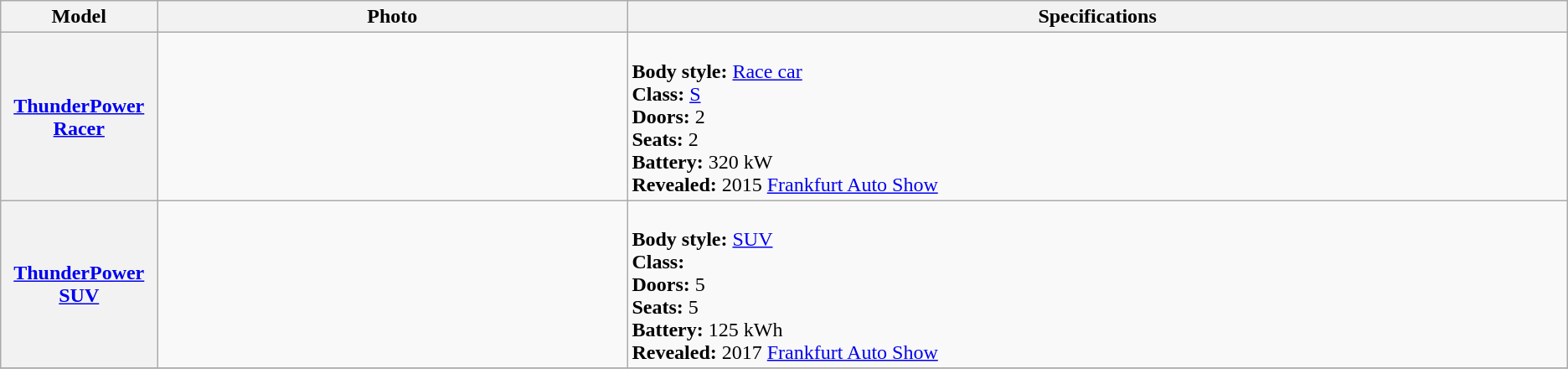<table class="wikitable">
<tr>
<th width=10%>Model</th>
<th width=30%>Photo</th>
<th width=100%>Specifications</th>
</tr>
<tr>
<th><a href='#'>ThunderPower Racer</a></th>
<td></td>
<td><br><strong>Body style:</strong> <a href='#'>Race car</a><br><strong>Class:</strong> <a href='#'>S</a><br><strong>Doors:</strong> 2<br><strong>Seats:</strong> 2<br><strong>Battery:</strong> 320 kW<br><strong>Revealed:</strong> 2015 <a href='#'>Frankfurt Auto Show</a></td>
</tr>
<tr>
<th><a href='#'>ThunderPower SUV</a></th>
<td></td>
<td><br><strong>Body style:</strong> <a href='#'>SUV</a><br><strong>Class:</strong><br><strong>Doors:</strong> 5<br><strong>Seats:</strong> 5<br><strong>Battery:</strong> 125 kWh<br><strong>Revealed:</strong> 2017 <a href='#'>Frankfurt Auto Show</a></td>
</tr>
<tr>
</tr>
</table>
